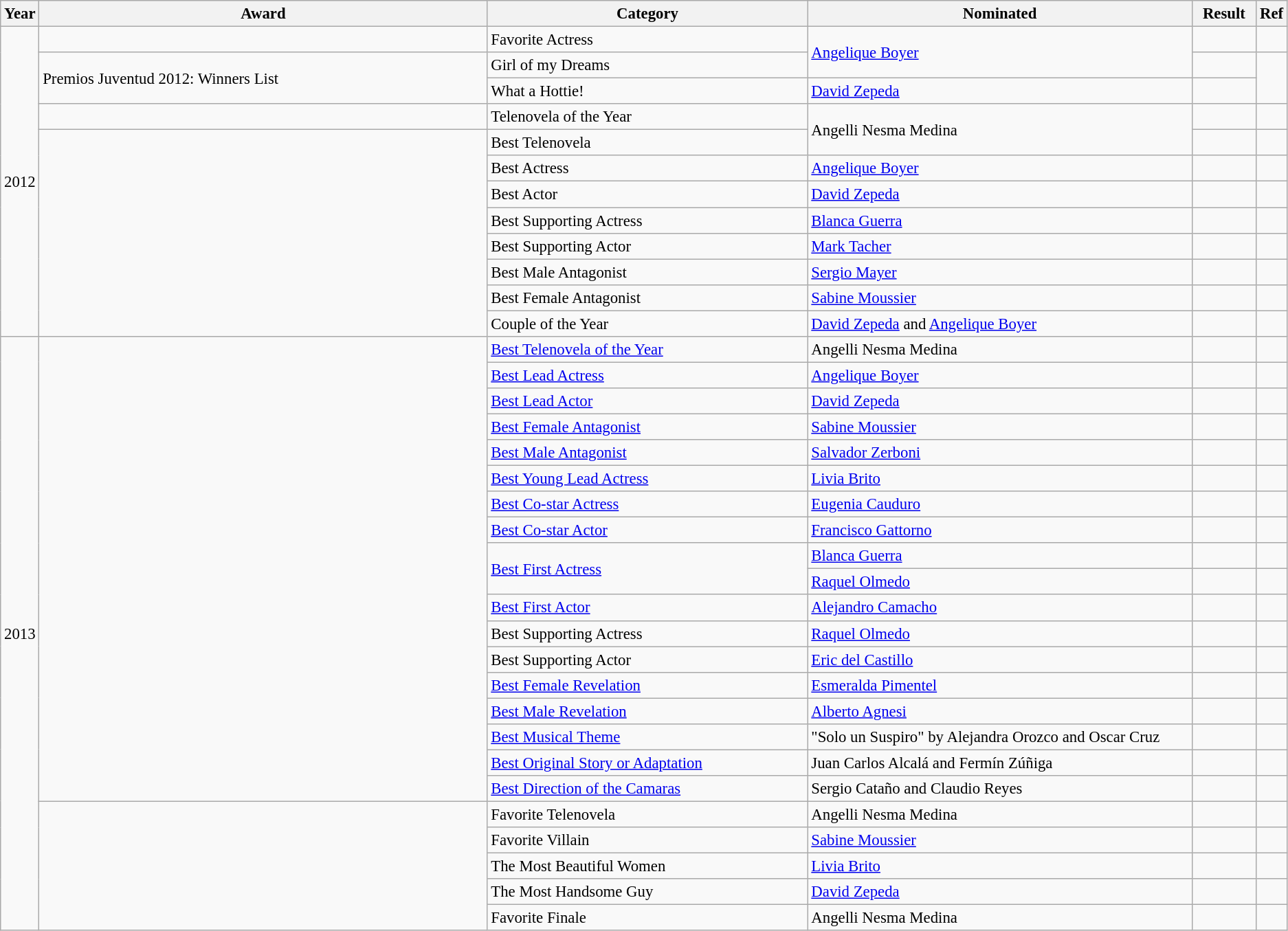<table class="wikitable" style="font-size: 95%;">
<tr align="center">
<th>Year</th>
<th width=35%>Award</th>
<th width=25%>Category</th>
<th width=30%>Nominated</th>
<th width=5%>Result</th>
<th width=1%>Ref</th>
</tr>
<tr>
<td rowspan="12">2012</td>
<td></td>
<td>Favorite Actress</td>
<td rowspan="2"><a href='#'>Angelique Boyer</a></td>
<td></td>
<td></td>
</tr>
<tr>
<td rowspan="2">Premios Juventud 2012: Winners List</td>
<td>Girl of my Dreams</td>
<td></td>
<td rowspan="2"></td>
</tr>
<tr>
<td>What a Hottie!</td>
<td><a href='#'>David Zepeda</a></td>
<td></td>
</tr>
<tr>
<td></td>
<td>Telenovela of the Year</td>
<td rowspan="2">Angelli Nesma Medina</td>
<td></td>
<td></td>
</tr>
<tr>
<td rowspan="8"></td>
<td>Best Telenovela</td>
<td></td>
<td></td>
</tr>
<tr>
<td>Best Actress</td>
<td><a href='#'>Angelique Boyer</a></td>
<td></td>
<td></td>
</tr>
<tr>
<td>Best Actor</td>
<td><a href='#'>David Zepeda</a></td>
<td></td>
<td></td>
</tr>
<tr>
<td>Best Supporting Actress</td>
<td><a href='#'>Blanca Guerra</a></td>
<td></td>
<td></td>
</tr>
<tr>
<td>Best Supporting Actor</td>
<td><a href='#'>Mark Tacher</a></td>
<td></td>
<td></td>
</tr>
<tr>
<td>Best Male Antagonist</td>
<td><a href='#'>Sergio Mayer</a></td>
<td></td>
<td></td>
</tr>
<tr>
<td>Best Female Antagonist</td>
<td><a href='#'>Sabine Moussier</a></td>
<td></td>
<td></td>
</tr>
<tr>
<td>Couple of the Year</td>
<td><a href='#'>David Zepeda</a> and <a href='#'>Angelique Boyer</a></td>
<td></td>
<td></td>
</tr>
<tr>
<td rowspan="23">2013</td>
<td rowspan="18"></td>
<td><a href='#'>Best Telenovela of the Year</a></td>
<td>Angelli Nesma Medina</td>
<td></td>
<td></td>
</tr>
<tr>
<td><a href='#'>Best Lead Actress</a></td>
<td><a href='#'>Angelique Boyer</a></td>
<td></td>
<td></td>
</tr>
<tr>
<td><a href='#'>Best Lead Actor</a></td>
<td><a href='#'>David Zepeda</a></td>
<td></td>
<td></td>
</tr>
<tr>
<td><a href='#'>Best Female Antagonist</a></td>
<td><a href='#'>Sabine Moussier</a></td>
<td></td>
<td></td>
</tr>
<tr>
<td><a href='#'>Best Male Antagonist</a></td>
<td><a href='#'>Salvador Zerboni</a></td>
<td></td>
<td></td>
</tr>
<tr>
<td><a href='#'>Best Young Lead Actress</a></td>
<td><a href='#'>Livia Brito</a></td>
<td></td>
<td></td>
</tr>
<tr>
<td><a href='#'>Best Co-star Actress</a></td>
<td><a href='#'>Eugenia Cauduro</a></td>
<td></td>
<td></td>
</tr>
<tr>
<td><a href='#'>Best Co-star Actor</a></td>
<td><a href='#'>Francisco Gattorno</a></td>
<td></td>
<td></td>
</tr>
<tr>
<td rowspan="2"><a href='#'>Best First Actress</a></td>
<td><a href='#'>Blanca Guerra</a></td>
<td></td>
<td></td>
</tr>
<tr>
<td><a href='#'>Raquel Olmedo</a></td>
<td></td>
<td></td>
</tr>
<tr>
<td><a href='#'>Best First Actor</a></td>
<td><a href='#'>Alejandro Camacho</a></td>
<td></td>
<td></td>
</tr>
<tr>
<td>Best Supporting Actress</td>
<td><a href='#'>Raquel Olmedo</a></td>
<td></td>
<td></td>
</tr>
<tr>
<td>Best Supporting Actor</td>
<td><a href='#'>Eric del Castillo</a></td>
<td></td>
<td></td>
</tr>
<tr>
<td><a href='#'>Best Female Revelation</a></td>
<td><a href='#'>Esmeralda Pimentel</a></td>
<td></td>
<td></td>
</tr>
<tr>
<td><a href='#'>Best Male Revelation</a></td>
<td><a href='#'>Alberto Agnesi</a></td>
<td></td>
<td></td>
</tr>
<tr>
<td><a href='#'>Best Musical Theme</a></td>
<td>"Solo un Suspiro" by Alejandra Orozco and Oscar Cruz</td>
<td></td>
<td></td>
</tr>
<tr>
<td><a href='#'>Best Original Story or Adaptation</a></td>
<td>Juan Carlos Alcalá and Fermín Zúñiga</td>
<td></td>
<td></td>
</tr>
<tr>
<td><a href='#'>Best Direction of the Camaras</a></td>
<td>Sergio Cataño and Claudio Reyes</td>
<td></td>
<td></td>
</tr>
<tr>
<td rowspan="5"></td>
<td>Favorite Telenovela</td>
<td>Angelli Nesma Medina</td>
<td></td>
<td></td>
</tr>
<tr>
<td>Favorite Villain</td>
<td><a href='#'>Sabine Moussier</a></td>
<td></td>
<td></td>
</tr>
<tr>
<td>The Most Beautiful Women</td>
<td><a href='#'>Livia Brito</a></td>
<td></td>
<td></td>
</tr>
<tr>
<td>The Most Handsome Guy</td>
<td><a href='#'>David Zepeda</a></td>
<td></td>
<td></td>
</tr>
<tr>
<td>Favorite Finale</td>
<td>Angelli Nesma Medina</td>
<td></td>
<td></td>
</tr>
</table>
